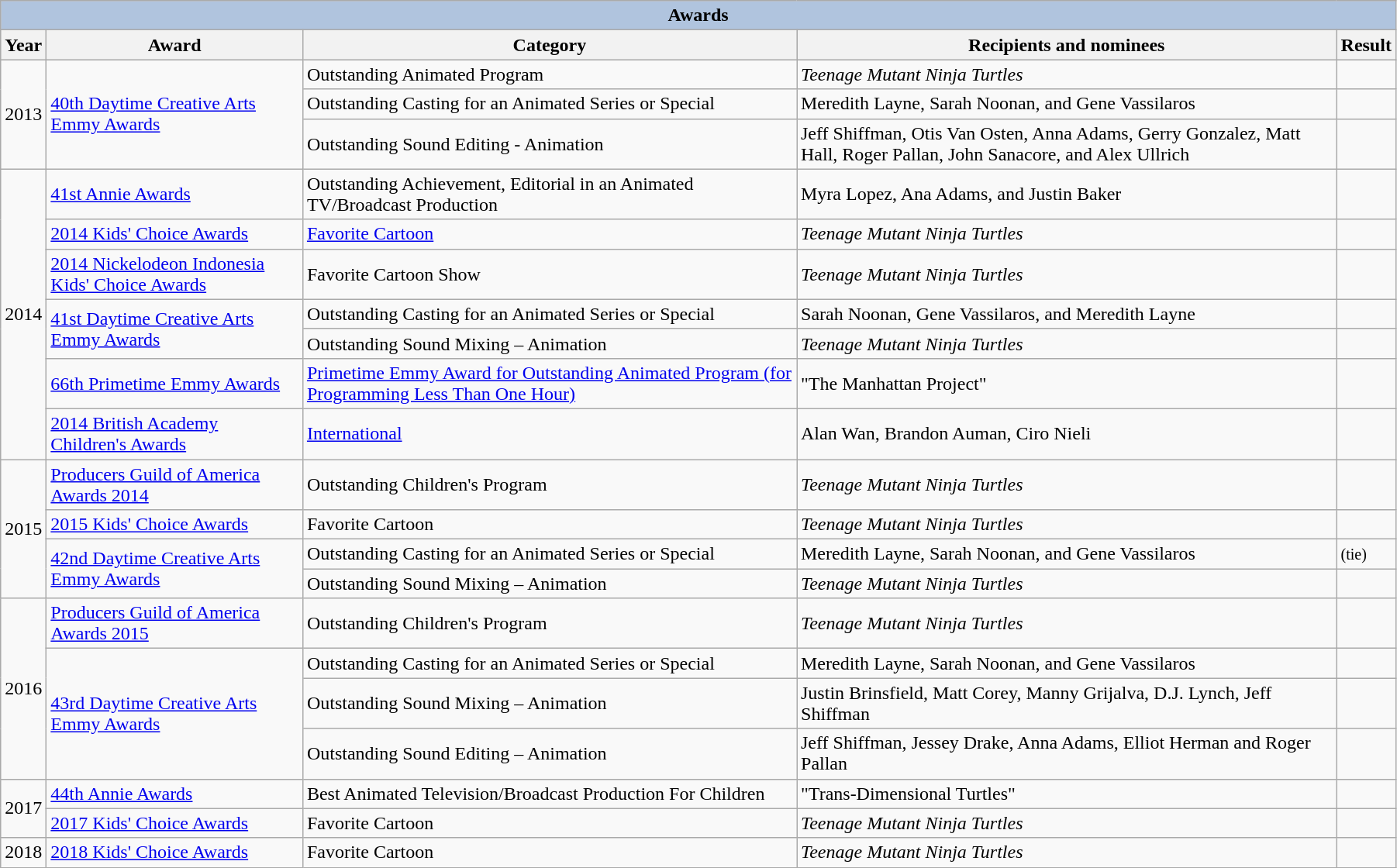<table class="wikitable" style="width:95%;">
<tr style="background:#ccc; text-align:center;">
<th colspan="6" style="background: LightSteelBlue;">Awards</th>
</tr>
<tr style="background:#ccc; text-align:center;">
<th>Year</th>
<th>Award</th>
<th>Category</th>
<th>Recipients and nominees</th>
<th>Result</th>
</tr>
<tr>
<td rowspan="3">2013</td>
<td rowspan="3"><a href='#'>40th Daytime Creative Arts Emmy Awards</a></td>
<td>Outstanding Animated Program</td>
<td><em>Teenage Mutant Ninja Turtles</em></td>
<td></td>
</tr>
<tr>
<td>Outstanding Casting for an Animated Series or Special</td>
<td>Meredith Layne, Sarah Noonan, and Gene Vassilaros</td>
<td></td>
</tr>
<tr>
<td>Outstanding Sound Editing - Animation</td>
<td>Jeff Shiffman, Otis Van Osten, Anna Adams, Gerry Gonzalez, Matt Hall, Roger Pallan, John Sanacore, and Alex Ullrich</td>
<td></td>
</tr>
<tr>
<td rowspan="7">2014</td>
<td><a href='#'>41st Annie Awards</a></td>
<td>Outstanding Achievement, Editorial in an Animated TV/Broadcast Production</td>
<td>Myra Lopez, Ana Adams, and Justin Baker</td>
<td></td>
</tr>
<tr>
<td><a href='#'>2014 Kids' Choice Awards</a></td>
<td><a href='#'>Favorite Cartoon</a></td>
<td><em>Teenage Mutant Ninja Turtles</em></td>
<td></td>
</tr>
<tr>
<td><a href='#'>2014 Nickelodeon Indonesia Kids' Choice Awards</a></td>
<td>Favorite Cartoon Show</td>
<td><em>Teenage Mutant Ninja Turtles</em></td>
<td></td>
</tr>
<tr>
<td rowspan="2"><a href='#'>41st Daytime Creative Arts Emmy Awards</a></td>
<td>Outstanding Casting for an Animated Series or Special</td>
<td>Sarah Noonan, Gene Vassilaros, and Meredith Layne</td>
<td></td>
</tr>
<tr>
<td>Outstanding Sound Mixing – Animation</td>
<td><em>Teenage Mutant Ninja Turtles</em></td>
<td></td>
</tr>
<tr>
<td><a href='#'>66th Primetime Emmy Awards</a></td>
<td><a href='#'>Primetime Emmy Award for Outstanding Animated Program (for Programming Less Than One Hour)</a></td>
<td>"The Manhattan Project"</td>
<td></td>
</tr>
<tr>
<td><a href='#'>2014 British Academy Children's Awards</a></td>
<td><a href='#'>International</a></td>
<td>Alan Wan, Brandon Auman, Ciro Nieli</td>
<td></td>
</tr>
<tr>
<td rowspan="4">2015</td>
<td><a href='#'>Producers Guild of America Awards 2014</a></td>
<td>Outstanding Children's Program</td>
<td><em>Teenage Mutant Ninja Turtles</em></td>
<td></td>
</tr>
<tr>
<td><a href='#'>2015 Kids' Choice Awards</a></td>
<td>Favorite Cartoon</td>
<td><em>Teenage Mutant Ninja Turtles</em></td>
<td></td>
</tr>
<tr>
<td rowspan="2"><a href='#'>42nd Daytime Creative Arts Emmy Awards</a></td>
<td>Outstanding Casting for an Animated Series or Special</td>
<td>Meredith Layne, Sarah Noonan, and Gene Vassilaros</td>
<td> <small>(tie)</small></td>
</tr>
<tr>
<td>Outstanding Sound Mixing – Animation</td>
<td><em>Teenage Mutant Ninja Turtles</em></td>
<td></td>
</tr>
<tr>
<td rowspan="4">2016</td>
<td><a href='#'>Producers Guild of America Awards 2015</a></td>
<td>Outstanding Children's Program</td>
<td><em>Teenage Mutant Ninja Turtles</em></td>
<td></td>
</tr>
<tr>
<td rowspan="3"><a href='#'>43rd Daytime Creative Arts Emmy Awards</a></td>
<td>Outstanding Casting for an Animated Series or Special</td>
<td>Meredith Layne, Sarah Noonan, and Gene Vassilaros</td>
<td></td>
</tr>
<tr>
<td>Outstanding Sound Mixing – Animation</td>
<td>Justin Brinsfield, Matt Corey, Manny Grijalva, D.J. Lynch, Jeff Shiffman</td>
<td></td>
</tr>
<tr>
<td>Outstanding Sound Editing – Animation</td>
<td>Jeff Shiffman, Jessey Drake, Anna Adams, Elliot Herman and Roger Pallan</td>
<td></td>
</tr>
<tr>
<td rowspan="2">2017</td>
<td><a href='#'>44th Annie Awards</a></td>
<td>Best Animated Television/Broadcast Production For Children</td>
<td>"Trans-Dimensional Turtles"</td>
<td></td>
</tr>
<tr>
<td><a href='#'>2017 Kids' Choice Awards</a></td>
<td>Favorite Cartoon</td>
<td><em>Teenage Mutant Ninja Turtles</em></td>
<td></td>
</tr>
<tr>
<td>2018</td>
<td><a href='#'>2018 Kids' Choice Awards</a></td>
<td>Favorite Cartoon</td>
<td><em>Teenage Mutant Ninja Turtles</em></td>
<td></td>
</tr>
</table>
